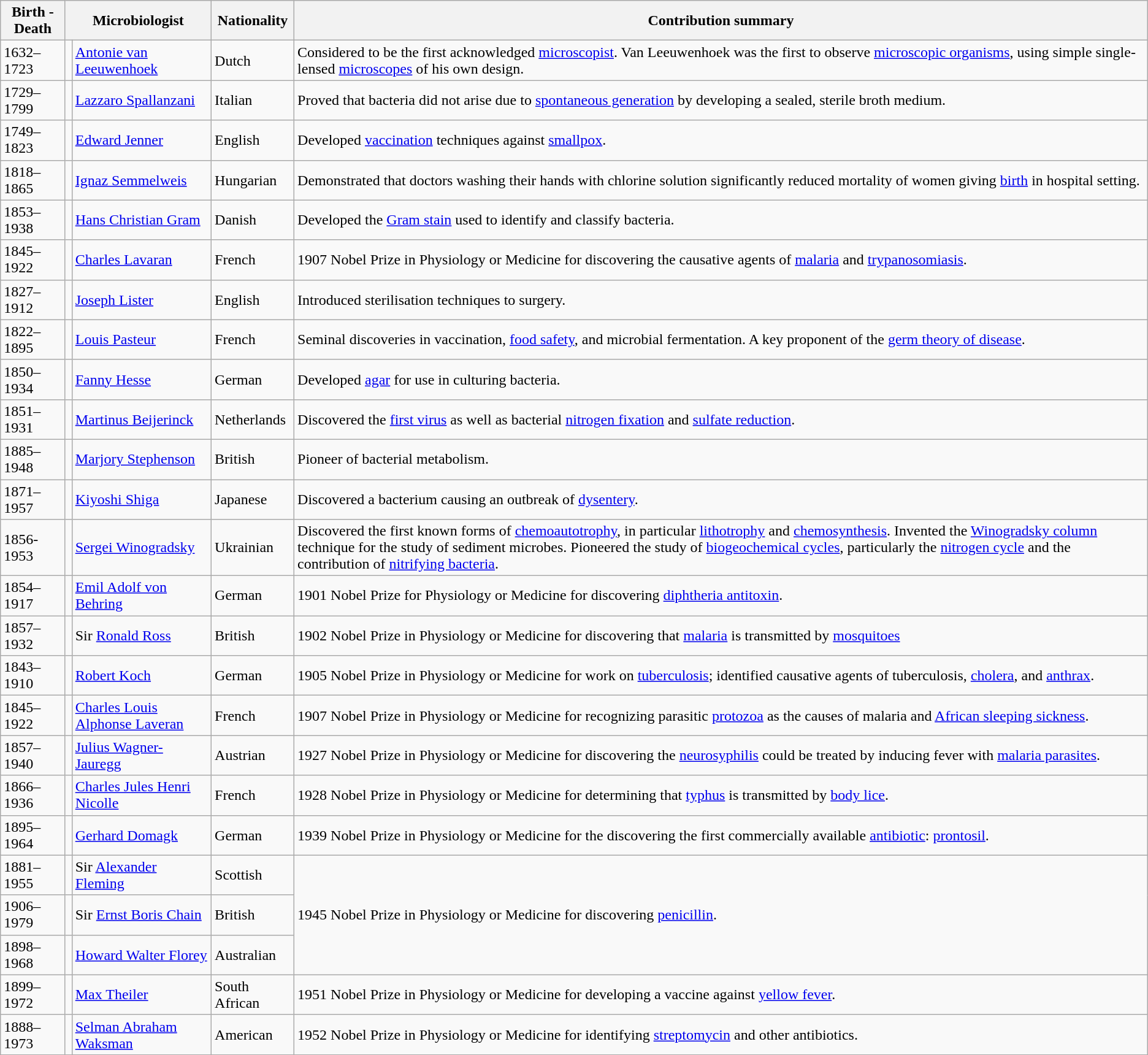<table class="wikitable">
<tr>
<th>Birth - Death</th>
<th colspan=2>Microbiologist</th>
<th>Nationality</th>
<th>Contribution summary</th>
</tr>
<tr>
<td>1632–1723</td>
<td></td>
<td><a href='#'>Antonie van Leeuwenhoek</a></td>
<td>Dutch</td>
<td> Considered to be the first acknowledged <a href='#'>microscopist</a>. Van Leeuwenhoek was the first to observe <a href='#'>microscopic organisms</a>, using simple single-lensed <a href='#'>microscopes</a> of his own design.</td>
</tr>
<tr>
<td>1729–1799</td>
<td></td>
<td><a href='#'>Lazzaro Spallanzani</a></td>
<td>Italian</td>
<td>Proved that bacteria did not arise due to <a href='#'>spontaneous generation</a> by developing a sealed, sterile broth medium.</td>
</tr>
<tr>
<td>1749–1823</td>
<td></td>
<td><a href='#'>Edward Jenner</a></td>
<td>English</td>
<td> Developed <a href='#'>vaccination</a> techniques against <a href='#'>smallpox</a>.</td>
</tr>
<tr>
<td>1818–1865</td>
<td></td>
<td><a href='#'>Ignaz Semmelweis</a></td>
<td>Hungarian</td>
<td> Demonstrated that doctors washing their hands with chlorine solution significantly reduced mortality of women giving <a href='#'>birth</a> in hospital setting.</td>
</tr>
<tr>
<td>1853–1938</td>
<td></td>
<td><a href='#'>Hans Christian Gram</a></td>
<td>Danish</td>
<td> Developed the <a href='#'>Gram stain</a> used to identify and classify bacteria.</td>
</tr>
<tr>
<td>1845–1922</td>
<td></td>
<td><a href='#'>Charles Lavaran</a></td>
<td>French</td>
<td>1907 Nobel Prize in Physiology or Medicine for discovering the causative agents of <a href='#'>malaria</a> and <a href='#'>trypanosomiasis</a>.</td>
</tr>
<tr>
<td>1827–1912</td>
<td></td>
<td><a href='#'>Joseph Lister</a></td>
<td>English</td>
<td>Introduced sterilisation techniques to surgery.</td>
</tr>
<tr>
<td>1822–1895</td>
<td></td>
<td><a href='#'>Louis Pasteur</a></td>
<td>French</td>
<td>Seminal discoveries in vaccination, <a href='#'>food safety</a>, and microbial fermentation. A key proponent of the <a href='#'>germ theory of disease</a>.</td>
</tr>
<tr>
<td>1850–1934</td>
<td></td>
<td><a href='#'>Fanny Hesse</a></td>
<td>German</td>
<td>Developed <a href='#'>agar</a> for use in culturing bacteria.</td>
</tr>
<tr>
<td>1851–1931</td>
<td></td>
<td><a href='#'>Martinus Beijerinck</a></td>
<td>Netherlands</td>
<td>Discovered the <a href='#'>first virus</a> as well as bacterial <a href='#'>nitrogen fixation</a> and <a href='#'>sulfate reduction</a>.</td>
</tr>
<tr>
<td>1885–1948</td>
<td></td>
<td><a href='#'>Marjory Stephenson</a></td>
<td>British</td>
<td>Pioneer of bacterial metabolism.</td>
</tr>
<tr>
<td>1871–1957</td>
<td></td>
<td><a href='#'>Kiyoshi Shiga</a></td>
<td>Japanese</td>
<td>Discovered a bacterium causing an outbreak of <a href='#'>dysentery</a>.</td>
</tr>
<tr>
<td>1856-1953</td>
<td></td>
<td><a href='#'>Sergei Winogradsky</a></td>
<td>Ukrainian</td>
<td>Discovered the first known forms of <a href='#'>chemoautotrophy</a>, in particular <a href='#'>lithotrophy</a> and <a href='#'>chemosynthesis</a>. Invented the <a href='#'>Winogradsky column</a> technique for the study of sediment microbes. Pioneered the study of <a href='#'>biogeochemical cycles</a>, particularly the <a href='#'>nitrogen cycle</a> and the contribution of <a href='#'>nitrifying bacteria</a>.</td>
</tr>
<tr>
<td>1854–1917</td>
<td></td>
<td><a href='#'>Emil Adolf von Behring</a></td>
<td>German</td>
<td>1901 Nobel Prize for Physiology or Medicine for discovering <a href='#'>diphtheria antitoxin</a>.</td>
</tr>
<tr>
<td>1857–1932</td>
<td></td>
<td>Sir <a href='#'>Ronald Ross</a></td>
<td>British</td>
<td>1902 Nobel Prize in Physiology or Medicine for discovering that <a href='#'>malaria</a> is transmitted by <a href='#'>mosquitoes</a></td>
</tr>
<tr>
<td>1843–1910</td>
<td></td>
<td><a href='#'>Robert Koch</a></td>
<td>German</td>
<td>1905 Nobel Prize in Physiology or Medicine for work on <a href='#'>tuberculosis</a>; identified causative agents of tuberculosis, <a href='#'>cholera</a>, and <a href='#'>anthrax</a>.</td>
</tr>
<tr>
<td>1845–1922</td>
<td></td>
<td><a href='#'>Charles Louis Alphonse Laveran</a></td>
<td>French</td>
<td>1907 Nobel Prize in Physiology or Medicine for recognizing parasitic <a href='#'>protozoa</a> as the causes of malaria and <a href='#'>African sleeping sickness</a>.</td>
</tr>
<tr>
<td>1857–1940</td>
<td></td>
<td><a href='#'>Julius Wagner-Jauregg</a></td>
<td>Austrian</td>
<td>1927 Nobel Prize in Physiology or Medicine for discovering the <a href='#'>neurosyphilis</a> could be treated by inducing fever with <a href='#'>malaria parasites</a>.</td>
</tr>
<tr>
<td>1866–1936</td>
<td></td>
<td><a href='#'>Charles Jules Henri Nicolle</a></td>
<td>French</td>
<td>1928 Nobel Prize in Physiology or Medicine for determining that <a href='#'>typhus</a> is transmitted by <a href='#'>body lice</a>.</td>
</tr>
<tr>
<td>1895–1964</td>
<td></td>
<td><a href='#'>Gerhard Domagk</a></td>
<td>German</td>
<td>1939 Nobel Prize in Physiology or Medicine for the discovering the first commercially available <a href='#'>antibiotic</a>: <a href='#'>prontosil</a>.</td>
</tr>
<tr>
<td>1881–1955</td>
<td></td>
<td>Sir <a href='#'>Alexander Fleming</a></td>
<td>Scottish</td>
<td rowspan=3>1945 Nobel Prize in Physiology or Medicine for discovering <a href='#'>penicillin</a>.</td>
</tr>
<tr>
<td>1906–1979</td>
<td></td>
<td>Sir <a href='#'>Ernst Boris Chain</a></td>
<td>British</td>
</tr>
<tr>
<td>1898–1968</td>
<td></td>
<td><a href='#'>Howard Walter Florey</a></td>
<td>Australian</td>
</tr>
<tr>
<td>1899–1972</td>
<td></td>
<td><a href='#'>Max Theiler</a></td>
<td>South African</td>
<td>1951 Nobel Prize in Physiology or Medicine for developing a vaccine against <a href='#'>yellow fever</a>.</td>
</tr>
<tr>
<td>1888–1973</td>
<td></td>
<td><a href='#'>Selman Abraham Waksman</a></td>
<td>American</td>
<td>1952 Nobel Prize in Physiology or Medicine for identifying <a href='#'>streptomycin</a> and other antibiotics.</td>
</tr>
<tr>
</tr>
</table>
